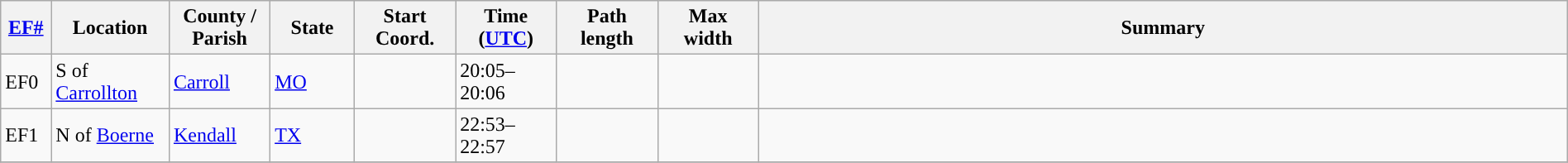<table class="wikitable sortable" style="width:100%;">
<tr>
<th scope="col"  style="width:3%; text-align:center;"><a href='#'>EF#</a></th>
<th scope="col"  style="width:7%; text-align:center;" class="unsortable">Location</th>
<th scope="col"  style="width:6%; text-align:center;" class="unsortable">County / Parish</th>
<th scope="col"  style="width:5%; text-align:center;">State</th>
<th scope="col"  style="width:6%; text-align:center;">Start Coord.</th>
<th scope="col"  style="width:6%; text-align:center;">Time (<a href='#'>UTC</a>)</th>
<th scope="col"  style="width:6%; text-align:center;">Path length</th>
<th scope="col"  style="width:6%; text-align:center;">Max width</th>
<th scope="col" class="unsortable" style="width:48%; text-align:center;">Summary</th>
</tr>
<tr>
<td>EF0</td>
<td>S of <a href='#'>Carrollton</a></td>
<td><a href='#'>Carroll</a></td>
<td><a href='#'>MO</a></td>
<td></td>
<td>20:05–20:06</td>
<td></td>
<td></td>
<td></td>
</tr>
<tr>
<td>EF1</td>
<td>N of <a href='#'>Boerne</a></td>
<td><a href='#'>Kendall</a></td>
<td><a href='#'>TX</a></td>
<td></td>
<td>22:53–22:57</td>
<td></td>
<td></td>
<td></td>
</tr>
<tr>
</tr>
</table>
